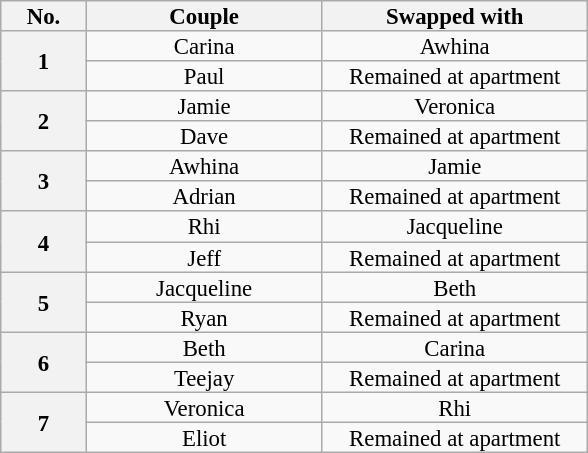<table class="wikitable" style="text-align:center; font-size:95%; line-height:13px;">
<tr>
<th width=50>No.</th>
<th width=150>Couple</th>
<th width=170>Swapped with</th>
</tr>
<tr>
<th rowspan="2">1</th>
<td>Carina</td>
<td>Awhina</td>
</tr>
<tr>
<td>Paul</td>
<td>Remained at apartment</td>
</tr>
<tr>
<th rowspan="2">2</th>
<td>Jamie</td>
<td>Veronica</td>
</tr>
<tr>
<td>Dave</td>
<td>Remained at apartment</td>
</tr>
<tr>
<th rowspan="2">3</th>
<td>Awhina</td>
<td>Jamie</td>
</tr>
<tr>
<td>Adrian</td>
<td>Remained at apartment</td>
</tr>
<tr>
<th rowspan="2">4</th>
<td>Rhi</td>
<td>Jacqueline</td>
</tr>
<tr>
<td>Jeff</td>
<td>Remained at apartment</td>
</tr>
<tr>
<th rowspan="2">5</th>
<td>Jacqueline</td>
<td>Beth</td>
</tr>
<tr>
<td>Ryan</td>
<td>Remained at apartment</td>
</tr>
<tr>
<th rowspan="2">6</th>
<td>Beth</td>
<td>Carina</td>
</tr>
<tr>
<td>Teejay</td>
<td>Remained at apartment</td>
</tr>
<tr>
<th rowspan="2">7</th>
<td>Veronica</td>
<td>Rhi</td>
</tr>
<tr>
<td>Eliot</td>
<td>Remained at apartment</td>
</tr>
</table>
